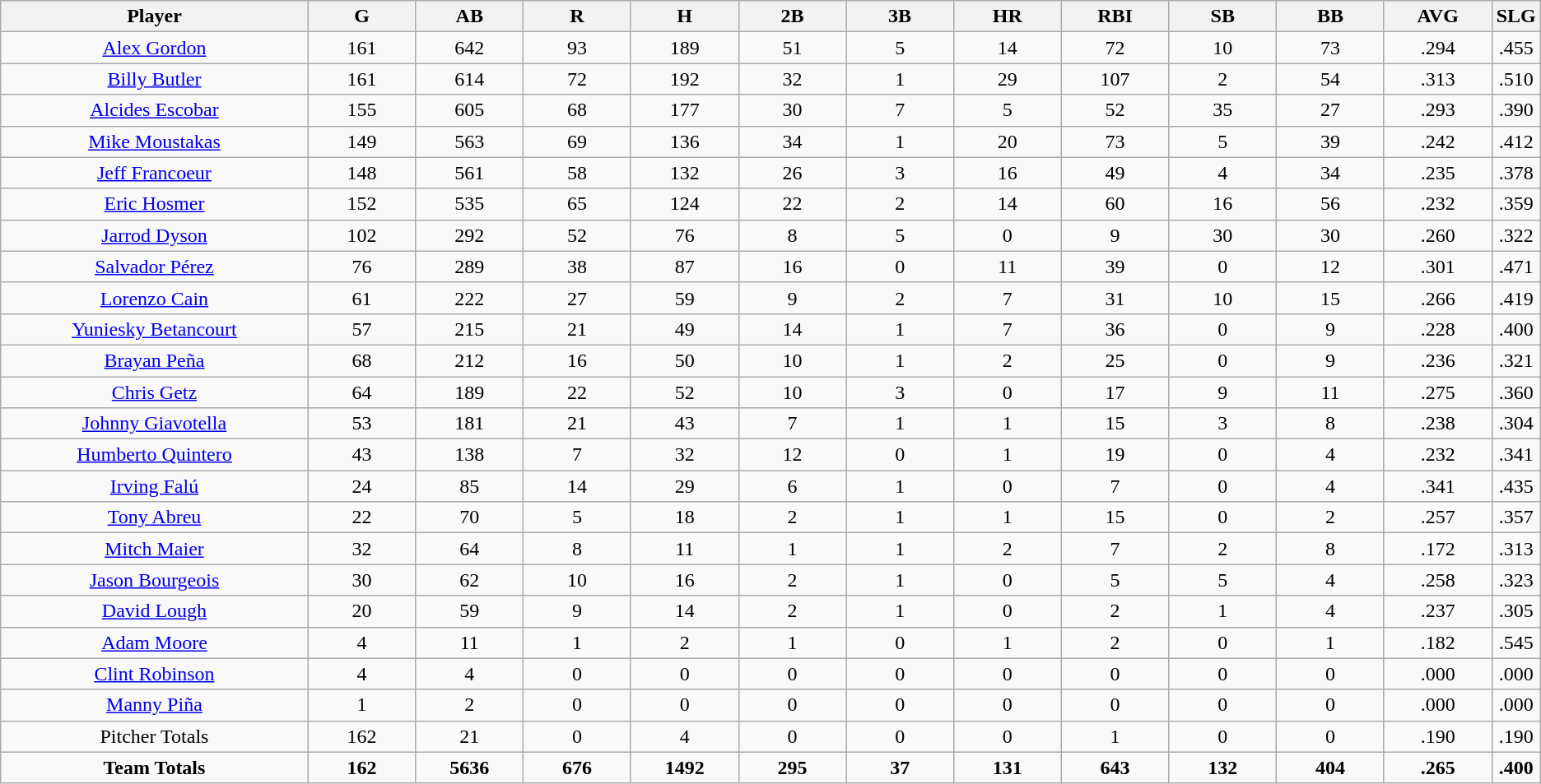<table class=wikitable style="text-align:center">
<tr>
<th bgcolor=#DDDDFF; width="20%">Player</th>
<th bgcolor=#DDDDFF; width="7%">G</th>
<th bgcolor=#DDDDFF; width="7%">AB</th>
<th bgcolor=#DDDDFF; width="7%">R</th>
<th bgcolor=#DDDDFF; width="7%">H</th>
<th bgcolor=#DDDDFF; width="7%">2B</th>
<th bgcolor=#DDDDFF; width="7%">3B</th>
<th bgcolor=#DDDDFF; width="7%">HR</th>
<th bgcolor=#DDDDFF; width="7%">RBI</th>
<th bgcolor=#DDDDFF; width="7%">SB</th>
<th bgcolor=#DDDDFF; width="7%">BB</th>
<th bgcolor=#DDDDFF; width="7%">AVG</th>
<th bgcolor=#DDDDFF; width="7%">SLG</th>
</tr>
<tr>
<td><a href='#'>Alex Gordon</a></td>
<td>161</td>
<td>642</td>
<td>93</td>
<td>189</td>
<td>51</td>
<td>5</td>
<td>14</td>
<td>72</td>
<td>10</td>
<td>73</td>
<td>.294</td>
<td>.455</td>
</tr>
<tr>
<td><a href='#'>Billy Butler</a></td>
<td>161</td>
<td>614</td>
<td>72</td>
<td>192</td>
<td>32</td>
<td>1</td>
<td>29</td>
<td>107</td>
<td>2</td>
<td>54</td>
<td>.313</td>
<td>.510</td>
</tr>
<tr>
<td><a href='#'>Alcides Escobar</a></td>
<td>155</td>
<td>605</td>
<td>68</td>
<td>177</td>
<td>30</td>
<td>7</td>
<td>5</td>
<td>52</td>
<td>35</td>
<td>27</td>
<td>.293</td>
<td>.390</td>
</tr>
<tr>
<td><a href='#'>Mike Moustakas</a></td>
<td>149</td>
<td>563</td>
<td>69</td>
<td>136</td>
<td>34</td>
<td>1</td>
<td>20</td>
<td>73</td>
<td>5</td>
<td>39</td>
<td>.242</td>
<td>.412</td>
</tr>
<tr>
<td><a href='#'>Jeff Francoeur</a></td>
<td>148</td>
<td>561</td>
<td>58</td>
<td>132</td>
<td>26</td>
<td>3</td>
<td>16</td>
<td>49</td>
<td>4</td>
<td>34</td>
<td>.235</td>
<td>.378</td>
</tr>
<tr>
<td><a href='#'>Eric Hosmer</a></td>
<td>152</td>
<td>535</td>
<td>65</td>
<td>124</td>
<td>22</td>
<td>2</td>
<td>14</td>
<td>60</td>
<td>16</td>
<td>56</td>
<td>.232</td>
<td>.359</td>
</tr>
<tr>
<td><a href='#'>Jarrod Dyson</a></td>
<td>102</td>
<td>292</td>
<td>52</td>
<td>76</td>
<td>8</td>
<td>5</td>
<td>0</td>
<td>9</td>
<td>30</td>
<td>30</td>
<td>.260</td>
<td>.322</td>
</tr>
<tr>
<td><a href='#'>Salvador Pérez</a></td>
<td>76</td>
<td>289</td>
<td>38</td>
<td>87</td>
<td>16</td>
<td>0</td>
<td>11</td>
<td>39</td>
<td>0</td>
<td>12</td>
<td>.301</td>
<td>.471</td>
</tr>
<tr>
<td><a href='#'>Lorenzo Cain</a></td>
<td>61</td>
<td>222</td>
<td>27</td>
<td>59</td>
<td>9</td>
<td>2</td>
<td>7</td>
<td>31</td>
<td>10</td>
<td>15</td>
<td>.266</td>
<td>.419</td>
</tr>
<tr>
<td><a href='#'>Yuniesky Betancourt</a></td>
<td>57</td>
<td>215</td>
<td>21</td>
<td>49</td>
<td>14</td>
<td>1</td>
<td>7</td>
<td>36</td>
<td>0</td>
<td>9</td>
<td>.228</td>
<td>.400</td>
</tr>
<tr>
<td><a href='#'>Brayan Peña</a></td>
<td>68</td>
<td>212</td>
<td>16</td>
<td>50</td>
<td>10</td>
<td>1</td>
<td>2</td>
<td>25</td>
<td>0</td>
<td>9</td>
<td>.236</td>
<td>.321</td>
</tr>
<tr>
<td><a href='#'>Chris Getz</a></td>
<td>64</td>
<td>189</td>
<td>22</td>
<td>52</td>
<td>10</td>
<td>3</td>
<td>0</td>
<td>17</td>
<td>9</td>
<td>11</td>
<td>.275</td>
<td>.360</td>
</tr>
<tr>
<td><a href='#'>Johnny Giavotella</a></td>
<td>53</td>
<td>181</td>
<td>21</td>
<td>43</td>
<td>7</td>
<td>1</td>
<td>1</td>
<td>15</td>
<td>3</td>
<td>8</td>
<td>.238</td>
<td>.304</td>
</tr>
<tr>
<td><a href='#'>Humberto Quintero</a></td>
<td>43</td>
<td>138</td>
<td>7</td>
<td>32</td>
<td>12</td>
<td>0</td>
<td>1</td>
<td>19</td>
<td>0</td>
<td>4</td>
<td>.232</td>
<td>.341</td>
</tr>
<tr>
<td><a href='#'>Irving Falú</a></td>
<td>24</td>
<td>85</td>
<td>14</td>
<td>29</td>
<td>6</td>
<td>1</td>
<td>0</td>
<td>7</td>
<td>0</td>
<td>4</td>
<td>.341</td>
<td>.435</td>
</tr>
<tr>
<td><a href='#'>Tony Abreu</a></td>
<td>22</td>
<td>70</td>
<td>5</td>
<td>18</td>
<td>2</td>
<td>1</td>
<td>1</td>
<td>15</td>
<td>0</td>
<td>2</td>
<td>.257</td>
<td>.357</td>
</tr>
<tr>
<td><a href='#'>Mitch Maier</a></td>
<td>32</td>
<td>64</td>
<td>8</td>
<td>11</td>
<td>1</td>
<td>1</td>
<td>2</td>
<td>7</td>
<td>2</td>
<td>8</td>
<td>.172</td>
<td>.313</td>
</tr>
<tr>
<td><a href='#'>Jason Bourgeois</a></td>
<td>30</td>
<td>62</td>
<td>10</td>
<td>16</td>
<td>2</td>
<td>1</td>
<td>0</td>
<td>5</td>
<td>5</td>
<td>4</td>
<td>.258</td>
<td>.323</td>
</tr>
<tr>
<td><a href='#'>David Lough</a></td>
<td>20</td>
<td>59</td>
<td>9</td>
<td>14</td>
<td>2</td>
<td>1</td>
<td>0</td>
<td>2</td>
<td>1</td>
<td>4</td>
<td>.237</td>
<td>.305</td>
</tr>
<tr>
<td><a href='#'>Adam Moore</a></td>
<td>4</td>
<td>11</td>
<td>1</td>
<td>2</td>
<td>1</td>
<td>0</td>
<td>1</td>
<td>2</td>
<td>0</td>
<td>1</td>
<td>.182</td>
<td>.545</td>
</tr>
<tr>
<td><a href='#'>Clint Robinson</a></td>
<td>4</td>
<td>4</td>
<td>0</td>
<td>0</td>
<td>0</td>
<td>0</td>
<td>0</td>
<td>0</td>
<td>0</td>
<td>0</td>
<td>.000</td>
<td>.000</td>
</tr>
<tr>
<td><a href='#'>Manny Piña</a></td>
<td>1</td>
<td>2</td>
<td>0</td>
<td>0</td>
<td>0</td>
<td>0</td>
<td>0</td>
<td>0</td>
<td>0</td>
<td>0</td>
<td>.000</td>
<td>.000</td>
</tr>
<tr>
<td>Pitcher Totals</td>
<td>162</td>
<td>21</td>
<td>0</td>
<td>4</td>
<td>0</td>
<td>0</td>
<td>0</td>
<td>1</td>
<td>0</td>
<td>0</td>
<td>.190</td>
<td>.190</td>
</tr>
<tr>
<td><strong>Team Totals</strong></td>
<td><strong>162</strong></td>
<td><strong>5636</strong></td>
<td><strong>676</strong></td>
<td><strong>1492</strong></td>
<td><strong>295</strong></td>
<td><strong>37</strong></td>
<td><strong>131</strong></td>
<td><strong>643</strong></td>
<td><strong>132</strong></td>
<td><strong>404</strong></td>
<td><strong>.265</strong></td>
<td><strong>.400</strong></td>
</tr>
</table>
